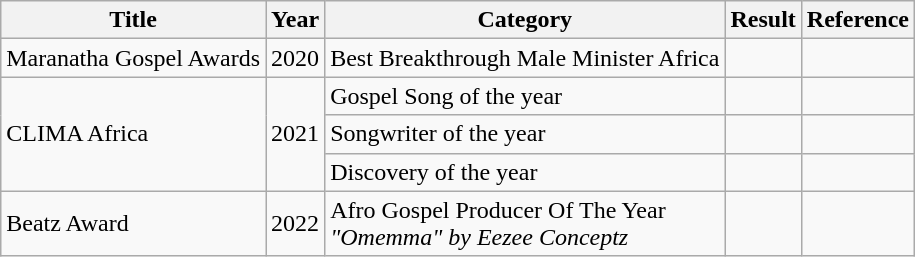<table class="wikitable">
<tr>
<th>Title</th>
<th>Year</th>
<th>Category</th>
<th>Result</th>
<th>Reference</th>
</tr>
<tr>
<td>Maranatha Gospel Awards</td>
<td>2020</td>
<td>Best Breakthrough Male Minister Africa</td>
<td></td>
<td></td>
</tr>
<tr>
<td rowspan="3">CLIMA Africa</td>
<td rowspan="3">2021</td>
<td>Gospel Song of the year</td>
<td></td>
<td></td>
</tr>
<tr>
<td>Songwriter of the year</td>
<td></td>
<td></td>
</tr>
<tr>
<td>Discovery of the year</td>
<td></td>
<td></td>
</tr>
<tr>
<td>Beatz Award</td>
<td>2022</td>
<td>Afro Gospel Producer Of The Year<br><em>"Omemma" by Eezee Conceptz</em></td>
<td></td>
<td></td>
</tr>
</table>
